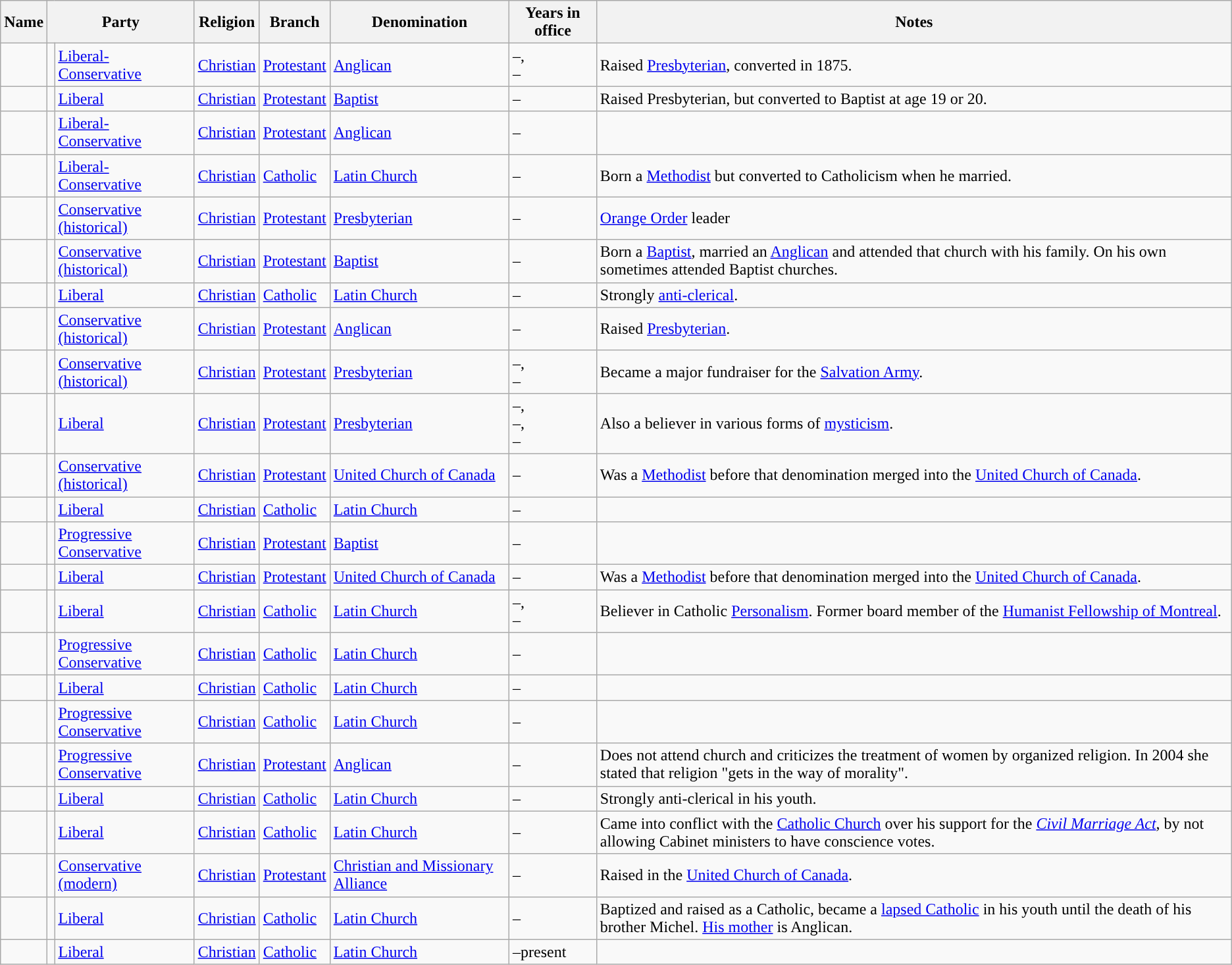<table class="wikitable sortable sticky-header" style=text-align:left" style="margin:1em auto;">
<tr>
<th>Name</th>
<th colspan="2">Party</th>
<th>Religion</th>
<th>Branch</th>
<th>Denomination</th>
<th>Years in office</th>
<th>Notes</th>
</tr>
<tr>
<td></td>
<td style="background:"></td>
<td><a href='#'>Liberal-Conservative</a></td>
<td> <a href='#'>Christian</a></td>
<td> <a href='#'>Protestant</a></td>
<td><a href='#'>Anglican</a></td>
<td>–,<br>–</td>
<td>Raised <a href='#'>Presbyterian</a>, converted in 1875.</td>
</tr>
<tr>
<td></td>
<td style="background:"></td>
<td><a href='#'>Liberal</a></td>
<td> <a href='#'>Christian</a></td>
<td> <a href='#'>Protestant</a></td>
<td><a href='#'>Baptist</a></td>
<td>–</td>
<td>Raised Presbyterian, but converted to Baptist at age 19 or 20.</td>
</tr>
<tr>
<td></td>
<td style="background:"></td>
<td><a href='#'>Liberal-Conservative</a></td>
<td> <a href='#'>Christian</a></td>
<td> <a href='#'>Protestant</a></td>
<td><a href='#'>Anglican</a></td>
<td>–</td>
<td></td>
</tr>
<tr>
<td></td>
<td style="background:"></td>
<td><a href='#'>Liberal-Conservative</a></td>
<td><a href='#'>Christian</a></td>
<td> <a href='#'>Catholic</a></td>
<td><a href='#'>Latin Church</a></td>
<td>–</td>
<td>Born a <a href='#'>Methodist</a> but converted to Catholicism when he married.</td>
</tr>
<tr>
<td></td>
<td style="background:"></td>
<td><a href='#'>Conservative (historical)</a></td>
<td> <a href='#'>Christian</a></td>
<td> <a href='#'>Protestant</a></td>
<td><a href='#'>Presbyterian</a></td>
<td>–</td>
<td><a href='#'>Orange Order</a> leader</td>
</tr>
<tr>
<td></td>
<td style="background:"></td>
<td><a href='#'>Conservative (historical)</a></td>
<td> <a href='#'>Christian</a></td>
<td> <a href='#'>Protestant</a></td>
<td><a href='#'>Baptist</a></td>
<td>–</td>
<td>Born a <a href='#'>Baptist</a>, married an <a href='#'>Anglican</a> and attended that church with his family. On his own sometimes attended Baptist churches.</td>
</tr>
<tr>
<td></td>
<td style="background:"></td>
<td><a href='#'>Liberal</a></td>
<td> <a href='#'>Christian</a></td>
<td> <a href='#'>Catholic</a></td>
<td><a href='#'>Latin Church</a></td>
<td>–</td>
<td>Strongly <a href='#'>anti-clerical</a>.</td>
</tr>
<tr>
<td></td>
<td style="background:"></td>
<td><a href='#'>Conservative (historical)</a></td>
<td> <a href='#'>Christian</a></td>
<td> <a href='#'>Protestant</a></td>
<td><a href='#'>Anglican</a></td>
<td>–</td>
<td>Raised <a href='#'>Presbyterian</a>.</td>
</tr>
<tr>
<td></td>
<td style="background:"></td>
<td><a href='#'>Conservative (historical)</a></td>
<td> <a href='#'>Christian</a></td>
<td> <a href='#'>Protestant</a></td>
<td><a href='#'>Presbyterian</a></td>
<td>–,<br>–</td>
<td>Became a major fundraiser for the <a href='#'>Salvation Army</a>.</td>
</tr>
<tr>
<td></td>
<td style="background:"></td>
<td><a href='#'>Liberal</a></td>
<td> <a href='#'>Christian</a></td>
<td> <a href='#'>Protestant</a></td>
<td><a href='#'>Presbyterian</a></td>
<td>–,<br>–,<br>–</td>
<td>Also a believer in various forms of <a href='#'>mysticism</a>.</td>
</tr>
<tr>
<td></td>
<td style="background:"></td>
<td><a href='#'>Conservative (historical)</a></td>
<td> <a href='#'>Christian</a></td>
<td> <a href='#'>Protestant</a></td>
<td><a href='#'>United Church of Canada</a></td>
<td>–</td>
<td>Was a <a href='#'>Methodist</a> before that denomination merged into the <a href='#'>United Church of Canada</a>.</td>
</tr>
<tr>
<td></td>
<td style="background:"></td>
<td><a href='#'>Liberal</a></td>
<td> <a href='#'>Christian</a></td>
<td> <a href='#'>Catholic</a></td>
<td><a href='#'>Latin Church</a></td>
<td>–</td>
<td></td>
</tr>
<tr>
<td></td>
<td style="background:"></td>
<td><a href='#'>Progressive Conservative</a></td>
<td> <a href='#'>Christian</a></td>
<td> <a href='#'>Protestant</a></td>
<td><a href='#'>Baptist</a></td>
<td>–</td>
<td></td>
</tr>
<tr>
<td></td>
<td style="background:"></td>
<td><a href='#'>Liberal</a></td>
<td> <a href='#'>Christian</a></td>
<td> <a href='#'>Protestant</a></td>
<td><a href='#'>United Church of Canada</a></td>
<td>–</td>
<td>Was a <a href='#'>Methodist</a> before that denomination merged into the <a href='#'>United Church of Canada</a>.</td>
</tr>
<tr>
<td></td>
<td style="background:"></td>
<td><a href='#'>Liberal</a></td>
<td> <a href='#'>Christian</a></td>
<td> <a href='#'>Catholic</a></td>
<td><a href='#'>Latin Church</a></td>
<td>–,<br>–</td>
<td>Believer in Catholic <a href='#'>Personalism</a>. Former board member of the <a href='#'>Humanist Fellowship of Montreal</a>.</td>
</tr>
<tr>
<td></td>
<td style="background:"></td>
<td><a href='#'>Progressive Conservative</a></td>
<td> <a href='#'>Christian</a></td>
<td> <a href='#'>Catholic</a></td>
<td><a href='#'>Latin Church</a></td>
<td>–</td>
<td></td>
</tr>
<tr>
<td></td>
<td style="background:"></td>
<td><a href='#'>Liberal</a></td>
<td> <a href='#'>Christian</a></td>
<td> <a href='#'>Catholic</a></td>
<td><a href='#'>Latin Church</a></td>
<td>–</td>
<td></td>
</tr>
<tr>
<td></td>
<td style="background:"></td>
<td><a href='#'>Progressive Conservative</a></td>
<td> <a href='#'>Christian</a></td>
<td> <a href='#'>Catholic</a></td>
<td><a href='#'>Latin Church</a></td>
<td>–</td>
<td></td>
</tr>
<tr>
<td></td>
<td style="background:"></td>
<td><a href='#'>Progressive Conservative</a></td>
<td> <a href='#'>Christian</a></td>
<td> <a href='#'>Protestant</a></td>
<td><a href='#'>Anglican</a></td>
<td>–</td>
<td>Does not attend church and criticizes the treatment of women by organized religion. In 2004 she stated that religion "gets in the way of morality".</td>
</tr>
<tr>
<td></td>
<td style="background:"></td>
<td><a href='#'>Liberal</a></td>
<td>  <a href='#'>Christian</a></td>
<td> <a href='#'>Catholic</a></td>
<td><a href='#'>Latin Church</a></td>
<td>–</td>
<td>Strongly anti-clerical in his youth.</td>
</tr>
<tr>
<td></td>
<td style="background:"></td>
<td><a href='#'>Liberal</a></td>
<td> <a href='#'>Christian</a></td>
<td> <a href='#'>Catholic</a></td>
<td><a href='#'>Latin Church</a></td>
<td>–</td>
<td>Came into conflict with the <a href='#'>Catholic Church</a> over his support for the <em><a href='#'>Civil Marriage Act</a></em>, by not allowing Cabinet ministers to have conscience votes.</td>
</tr>
<tr>
<td></td>
<td style="background:"></td>
<td><a href='#'>Conservative (modern)</a></td>
<td> <a href='#'>Christian</a></td>
<td><a href='#'>Protestant</a></td>
<td><a href='#'>Christian and Missionary Alliance</a></td>
<td>–</td>
<td>Raised in the <a href='#'>United Church of Canada</a>.</td>
</tr>
<tr>
<td></td>
<td style="background:"></td>
<td><a href='#'>Liberal</a></td>
<td> <a href='#'>Christian</a></td>
<td> <a href='#'>Catholic</a></td>
<td><a href='#'>Latin Church</a></td>
<td>–</td>
<td>Baptized and raised as a Catholic, became a <a href='#'>lapsed Catholic</a> in his youth until the death of his brother Michel. <a href='#'>His mother</a> is Anglican.</td>
</tr>
<tr>
<td></td>
<td style="background:"></td>
<td><a href='#'>Liberal</a></td>
<td> <a href='#'>Christian</a></td>
<td> <a href='#'>Catholic</a></td>
<td><a href='#'>Latin Church</a></td>
<td>–present</td>
<td></td>
</tr>
</table>
